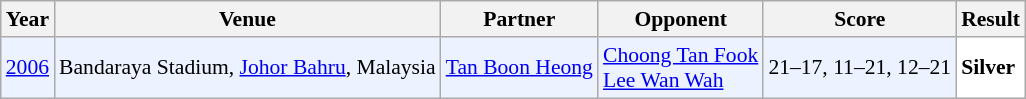<table class="sortable wikitable" style="font-size: 90%;">
<tr>
<th>Year</th>
<th>Venue</th>
<th>Partner</th>
<th>Opponent</th>
<th>Score</th>
<th>Result</th>
</tr>
<tr style="background:#ECF2FF">
<td align="center"><a href='#'>2006</a></td>
<td align="left">Bandaraya Stadium, <a href='#'>Johor Bahru</a>, Malaysia</td>
<td align="left"> <a href='#'>Tan Boon Heong</a></td>
<td align="left"> <a href='#'>Choong Tan Fook</a><br> <a href='#'>Lee Wan Wah</a></td>
<td align="left">21–17, 11–21, 12–21</td>
<td style="text-align:left; background:white"> <strong>Silver</strong></td>
</tr>
</table>
